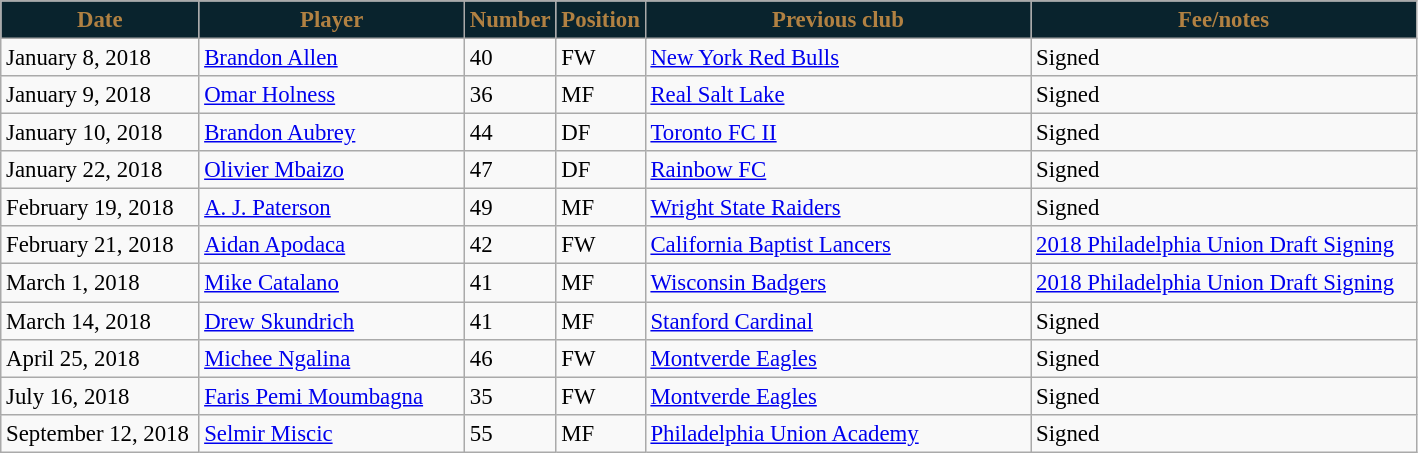<table class="wikitable" style="text-align:left; font-size:95%;">
<tr>
<th style="background:#09232D; color:#B18142; width:125px;">Date</th>
<th style="background:#09232D; color:#B18142; width:170px;">Player</th>
<th style="background:#09232D; color:#B18142; width:50px;">Number</th>
<th style="background:#09232D; color:#B18142; width:50px;">Position</th>
<th style="background:#09232D; color:#B18142; width:250px;">Previous club</th>
<th style="background:#09232D; color:#B18142; width:250px;">Fee/notes</th>
</tr>
<tr>
<td>January 8, 2018</td>
<td> <a href='#'>Brandon Allen</a></td>
<td>40</td>
<td>FW</td>
<td> <a href='#'>New York Red Bulls</a></td>
<td>Signed</td>
</tr>
<tr>
<td>January 9, 2018</td>
<td> <a href='#'>Omar Holness</a></td>
<td>36</td>
<td>MF</td>
<td> <a href='#'>Real Salt Lake</a></td>
<td>Signed</td>
</tr>
<tr>
<td>January 10, 2018</td>
<td> <a href='#'>Brandon Aubrey</a></td>
<td>44</td>
<td>DF</td>
<td> <a href='#'>Toronto FC II</a></td>
<td>Signed</td>
</tr>
<tr>
<td>January 22, 2018</td>
<td> <a href='#'>Olivier Mbaizo</a></td>
<td>47</td>
<td>DF</td>
<td> <a href='#'>Rainbow FC</a></td>
<td>Signed</td>
</tr>
<tr>
<td>February 19, 2018</td>
<td> <a href='#'>A. J. Paterson</a></td>
<td>49</td>
<td>MF</td>
<td> <a href='#'>Wright State Raiders</a></td>
<td>Signed</td>
</tr>
<tr>
<td>February 21, 2018</td>
<td> <a href='#'>Aidan Apodaca</a></td>
<td>42</td>
<td>FW</td>
<td> <a href='#'>California Baptist Lancers</a></td>
<td><a href='#'>2018 Philadelphia Union Draft Signing</a></td>
</tr>
<tr>
<td>March 1, 2018</td>
<td> <a href='#'>Mike Catalano</a></td>
<td>41</td>
<td>MF</td>
<td> <a href='#'>Wisconsin Badgers</a></td>
<td><a href='#'>2018 Philadelphia Union Draft Signing</a></td>
</tr>
<tr>
<td>March 14, 2018</td>
<td> <a href='#'>Drew Skundrich</a></td>
<td>41</td>
<td>MF</td>
<td> <a href='#'>Stanford Cardinal</a></td>
<td>Signed</td>
</tr>
<tr>
<td>April 25, 2018</td>
<td> <a href='#'>Michee Ngalina</a></td>
<td>46</td>
<td>FW</td>
<td> <a href='#'>Montverde Eagles</a></td>
<td>Signed</td>
</tr>
<tr>
<td>July 16, 2018</td>
<td> <a href='#'>Faris Pemi Moumbagna</a></td>
<td>35</td>
<td>FW</td>
<td> <a href='#'>Montverde Eagles</a></td>
<td>Signed</td>
</tr>
<tr>
<td>September 12, 2018</td>
<td> <a href='#'>Selmir Miscic</a></td>
<td>55</td>
<td>MF</td>
<td> <a href='#'>Philadelphia Union Academy</a></td>
<td>Signed</td>
</tr>
</table>
